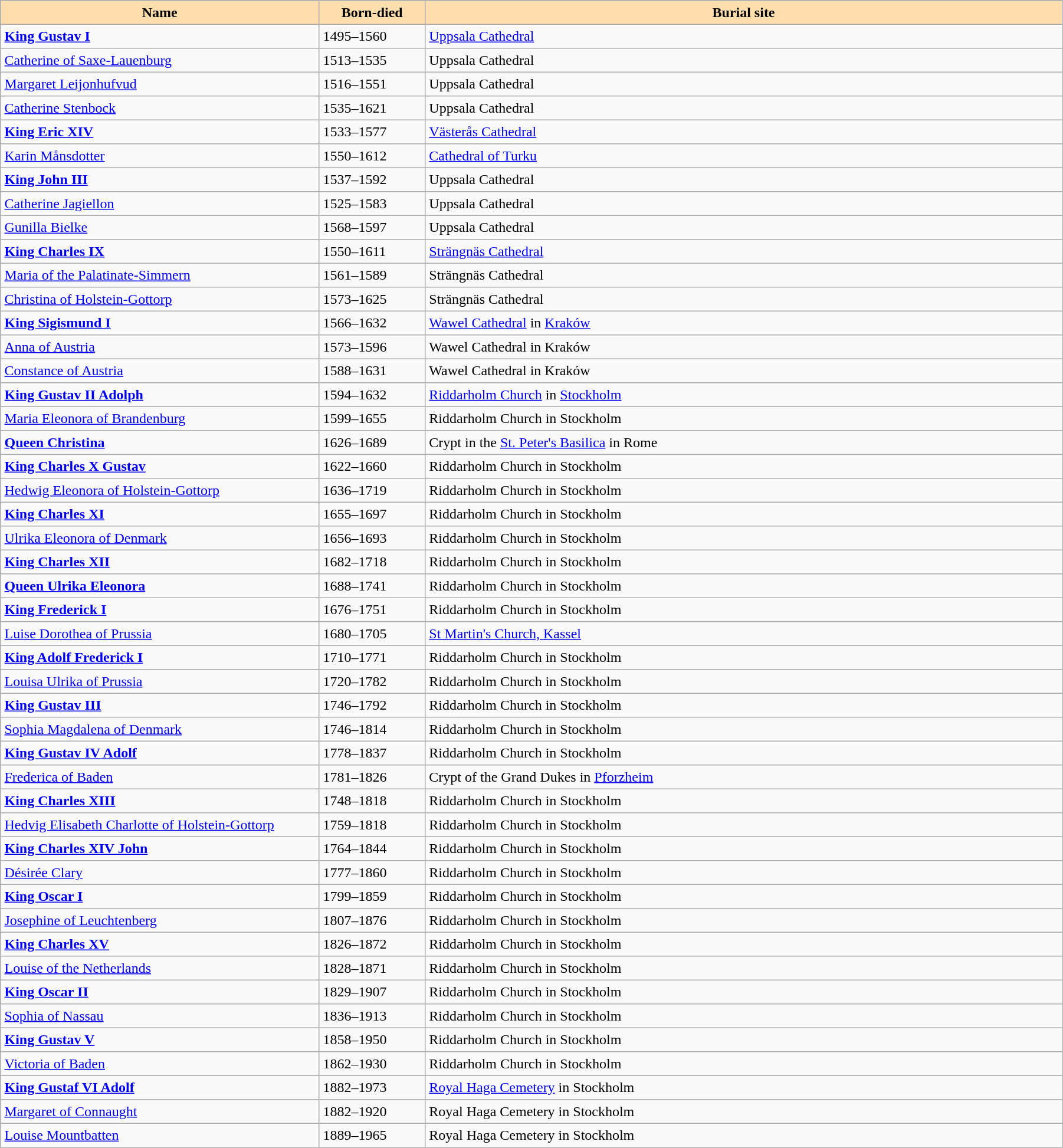<table width = "95%" border = 1 border="1" cellpadding="4" cellspacing="0" style="margin: 0.5em 1em 0.5em 0; background: #f9f9f9; border: 1px #aaa solid; border-collapse: collapse;">
<tr>
<th width="30%" bgcolor="#ffdead">Name</th>
<th width="10%" bgcolor="#ffdead">Born-died</th>
<th width="90%" bgcolor="#ffdead">Burial site</th>
</tr>
<tr>
<td><strong><a href='#'>King Gustav I</a></strong></td>
<td>1495–1560</td>
<td><a href='#'>Uppsala Cathedral</a></td>
</tr>
<tr>
<td><a href='#'>Catherine of Saxe-Lauenburg</a></td>
<td>1513–1535</td>
<td>Uppsala Cathedral</td>
</tr>
<tr>
<td><a href='#'>Margaret Leijonhufvud</a></td>
<td>1516–1551</td>
<td>Uppsala Cathedral</td>
</tr>
<tr>
<td><a href='#'>Catherine Stenbock</a></td>
<td>1535–1621</td>
<td>Uppsala Cathedral</td>
</tr>
<tr>
<td><strong><a href='#'>King Eric XIV</a></strong></td>
<td>1533–1577</td>
<td><a href='#'>Västerås Cathedral</a></td>
</tr>
<tr>
<td><a href='#'>Karin Månsdotter</a></td>
<td>1550–1612</td>
<td><a href='#'>Cathedral of Turku</a></td>
</tr>
<tr>
<td><strong><a href='#'>King John III</a></strong></td>
<td>1537–1592</td>
<td>Uppsala Cathedral</td>
</tr>
<tr>
<td><a href='#'>Catherine Jagiellon</a></td>
<td>1525–1583</td>
<td>Uppsala Cathedral</td>
</tr>
<tr>
<td><a href='#'>Gunilla Bielke</a></td>
<td>1568–1597</td>
<td>Uppsala Cathedral</td>
</tr>
<tr>
<td><strong><a href='#'>King Charles IX</a></strong></td>
<td>1550–1611</td>
<td><a href='#'>Strängnäs Cathedral</a></td>
</tr>
<tr>
<td><a href='#'>Maria of the Palatinate-Simmern</a></td>
<td>1561–1589</td>
<td>Strängnäs Cathedral</td>
</tr>
<tr>
<td><a href='#'>Christina of Holstein-Gottorp</a></td>
<td>1573–1625</td>
<td>Strängnäs Cathedral</td>
</tr>
<tr>
<td><strong><a href='#'>King Sigismund I</a></strong></td>
<td>1566–1632</td>
<td><a href='#'>Wawel Cathedral</a> in <a href='#'>Kraków</a></td>
</tr>
<tr>
<td><a href='#'>Anna of Austria</a></td>
<td>1573–1596</td>
<td>Wawel Cathedral in Kraków</td>
</tr>
<tr>
<td><a href='#'>Constance of Austria</a></td>
<td>1588–1631</td>
<td>Wawel Cathedral in Kraków</td>
</tr>
<tr>
<td><strong><a href='#'>King Gustav II Adolph</a></strong></td>
<td>1594–1632</td>
<td><a href='#'>Riddarholm Church</a> in <a href='#'>Stockholm</a></td>
</tr>
<tr>
<td><a href='#'>Maria Eleonora of Brandenburg</a></td>
<td>1599–1655</td>
<td>Riddarholm Church in Stockholm</td>
</tr>
<tr>
<td><strong><a href='#'>Queen Christina</a></strong></td>
<td>1626–1689</td>
<td>Crypt in the <a href='#'>St. Peter's Basilica</a> in Rome</td>
</tr>
<tr>
<td><strong><a href='#'>King Charles X Gustav</a></strong></td>
<td>1622–1660</td>
<td>Riddarholm Church in Stockholm</td>
</tr>
<tr>
<td><a href='#'>Hedwig Eleonora of Holstein-Gottorp</a></td>
<td>1636–1719</td>
<td>Riddarholm Church in Stockholm</td>
</tr>
<tr>
<td><strong><a href='#'>King Charles XI</a></strong></td>
<td>1655–1697</td>
<td>Riddarholm Church in Stockholm</td>
</tr>
<tr>
<td><a href='#'>Ulrika Eleonora of Denmark</a></td>
<td>1656–1693</td>
<td>Riddarholm Church in Stockholm</td>
</tr>
<tr>
<td><strong><a href='#'>King Charles XII</a></strong></td>
<td>1682–1718</td>
<td>Riddarholm Church in Stockholm</td>
</tr>
<tr>
<td><strong><a href='#'>Queen Ulrika Eleonora</a></strong></td>
<td>1688–1741</td>
<td>Riddarholm Church in Stockholm</td>
</tr>
<tr>
<td><strong><a href='#'>King Frederick I</a></strong></td>
<td>1676–1751</td>
<td>Riddarholm Church in Stockholm</td>
</tr>
<tr>
<td><a href='#'>Luise Dorothea of Prussia</a></td>
<td>1680–1705</td>
<td><a href='#'>St Martin's Church, Kassel</a></td>
</tr>
<tr>
<td><strong><a href='#'>King Adolf Frederick I</a></strong></td>
<td>1710–1771</td>
<td>Riddarholm Church in Stockholm</td>
</tr>
<tr>
<td><a href='#'>Louisa Ulrika of Prussia</a></td>
<td>1720–1782</td>
<td>Riddarholm Church in Stockholm</td>
</tr>
<tr>
<td><strong><a href='#'>King Gustav III</a></strong></td>
<td>1746–1792</td>
<td>Riddarholm Church in Stockholm</td>
</tr>
<tr>
<td><a href='#'>Sophia Magdalena of Denmark</a></td>
<td>1746–1814</td>
<td>Riddarholm Church in Stockholm</td>
</tr>
<tr>
<td><strong><a href='#'>King Gustav IV Adolf</a></strong></td>
<td>1778–1837</td>
<td>Riddarholm Church in Stockholm</td>
</tr>
<tr>
<td><a href='#'>Frederica of Baden</a></td>
<td>1781–1826</td>
<td>Crypt of the Grand Dukes in <a href='#'>Pforzheim</a></td>
</tr>
<tr>
<td><strong><a href='#'>King Charles XIII</a></strong></td>
<td>1748–1818</td>
<td>Riddarholm Church in Stockholm</td>
</tr>
<tr>
<td><a href='#'>Hedvig Elisabeth Charlotte of Holstein-Gottorp</a></td>
<td>1759–1818</td>
<td>Riddarholm Church in Stockholm</td>
</tr>
<tr>
<td><strong><a href='#'>King Charles XIV John</a></strong></td>
<td>1764–1844</td>
<td>Riddarholm Church in Stockholm</td>
</tr>
<tr>
<td><a href='#'>Désirée Clary</a></td>
<td>1777–1860</td>
<td>Riddarholm Church in Stockholm</td>
</tr>
<tr>
<td><strong><a href='#'>King Oscar I</a></strong></td>
<td>1799–1859</td>
<td>Riddarholm Church in Stockholm</td>
</tr>
<tr>
<td><a href='#'>Josephine of Leuchtenberg</a></td>
<td>1807–1876</td>
<td>Riddarholm Church in Stockholm</td>
</tr>
<tr>
<td><strong><a href='#'>King Charles XV</a></strong></td>
<td>1826–1872</td>
<td>Riddarholm Church in Stockholm</td>
</tr>
<tr>
<td><a href='#'>Louise of the Netherlands</a></td>
<td>1828–1871</td>
<td>Riddarholm Church in Stockholm</td>
</tr>
<tr>
<td><strong><a href='#'>King Oscar II</a></strong></td>
<td>1829–1907</td>
<td>Riddarholm Church in Stockholm</td>
</tr>
<tr>
<td><a href='#'>Sophia of Nassau</a></td>
<td>1836–1913</td>
<td>Riddarholm Church in Stockholm</td>
</tr>
<tr>
<td><strong><a href='#'>King Gustav V</a></strong></td>
<td>1858–1950</td>
<td>Riddarholm Church in Stockholm</td>
</tr>
<tr>
<td><a href='#'>Victoria of Baden</a></td>
<td>1862–1930</td>
<td>Riddarholm Church in Stockholm</td>
</tr>
<tr>
<td><strong><a href='#'>King Gustaf VI Adolf</a></strong></td>
<td>1882–1973</td>
<td><a href='#'>Royal Haga Cemetery</a> in Stockholm</td>
</tr>
<tr>
<td><a href='#'>Margaret of Connaught</a></td>
<td>1882–1920</td>
<td>Royal Haga Cemetery in Stockholm</td>
</tr>
<tr>
<td><a href='#'>Louise Mountbatten</a></td>
<td>1889–1965</td>
<td>Royal Haga Cemetery in Stockholm</td>
</tr>
</table>
